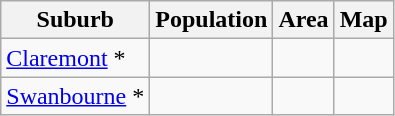<table class="wikitable sortable">
<tr>
<th>Suburb</th>
<th data-sort-type=number>Population</th>
<th data-sort-type=number>Area</th>
<th>Map</th>
</tr>
<tr>
<td><a href='#'>Claremont</a> *</td>
<td></td>
<td></td>
<td></td>
</tr>
<tr>
<td><a href='#'>Swanbourne</a> *</td>
<td></td>
<td></td>
<td></td>
</tr>
</table>
